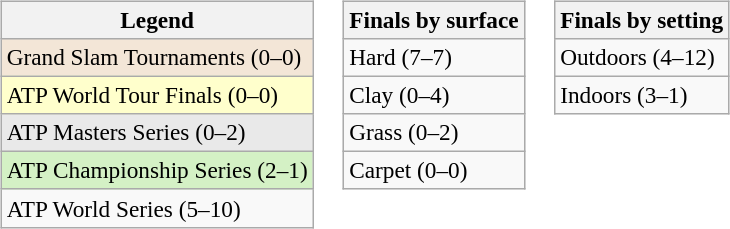<table>
<tr valign=top>
<td><br><table class=wikitable style=font-size:97%>
<tr>
<th>Legend</th>
</tr>
<tr style="background:#f3e6d7;">
<td>Grand Slam Tournaments (0–0)</td>
</tr>
<tr style="background:#ffc;">
<td>ATP World Tour Finals (0–0)</td>
</tr>
<tr style="background:#e9e9e9;">
<td>ATP Masters Series (0–2)</td>
</tr>
<tr style="background:#d4f1c5;">
<td>ATP Championship Series (2–1)</td>
</tr>
<tr>
<td>ATP World Series (5–10)</td>
</tr>
</table>
</td>
<td><br><table class=wikitable style=font-size:97%>
<tr>
<th>Finals by surface</th>
</tr>
<tr>
<td>Hard (7–7)</td>
</tr>
<tr>
<td>Clay (0–4)</td>
</tr>
<tr>
<td>Grass (0–2)</td>
</tr>
<tr>
<td>Carpet (0–0)</td>
</tr>
</table>
</td>
<td><br><table class=wikitable style=font-size:97%>
<tr>
<th>Finals by setting</th>
</tr>
<tr>
<td>Outdoors (4–12)</td>
</tr>
<tr>
<td>Indoors (3–1)</td>
</tr>
</table>
</td>
</tr>
</table>
